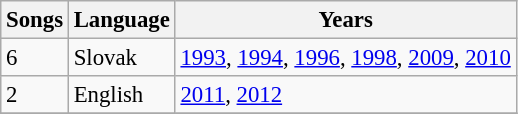<table class="wikitable" style="font-size:95%">
<tr>
<th>Songs</th>
<th>Language</th>
<th>Years</th>
</tr>
<tr>
<td>6</td>
<td>Slovak</td>
<td><a href='#'>1993</a>, <a href='#'>1994</a>, <a href='#'>1996</a>, <a href='#'>1998</a>, <a href='#'>2009</a>, <a href='#'>2010</a></td>
</tr>
<tr>
<td>2</td>
<td>English</td>
<td><a href='#'>2011</a>, <a href='#'>2012</a></td>
</tr>
<tr>
</tr>
</table>
